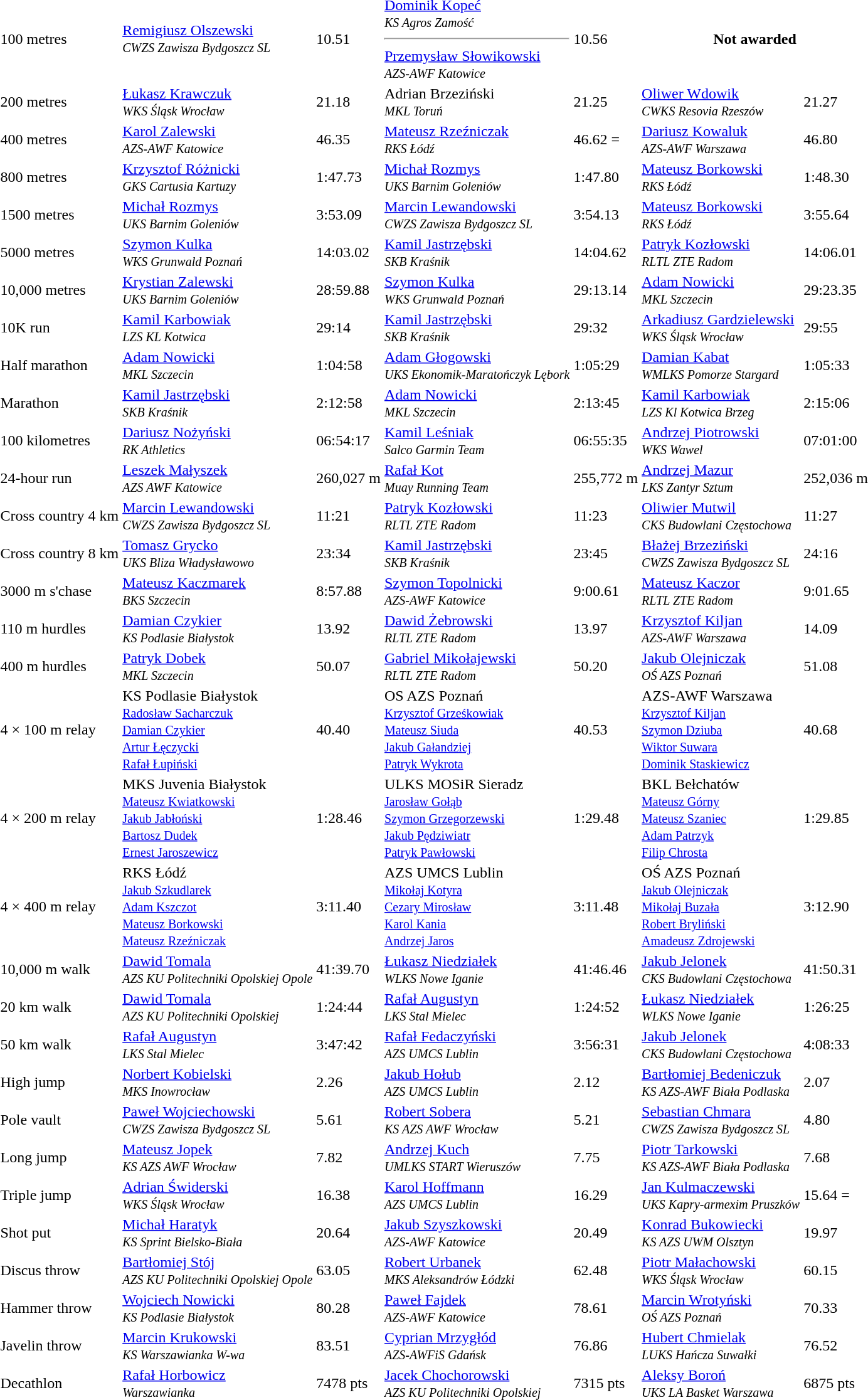<table>
<tr>
<td>100 metres</td>
<td><a href='#'>Remigiusz Olszewski</a><br><small><em>CWZS Zawisza Bydgoszcz SL</em></small></td>
<td>10.51</td>
<td><a href='#'>Dominik Kopeć</a><br><small><em>KS Agros Zamość</em></small><hr><a href='#'>Przemysław Słowikowski</a><br><small><em>AZS-AWF Katowice</em></small></td>
<td>10.56</td>
<th colspan=2>Not awarded</th>
</tr>
<tr>
<td>200 metres</td>
<td><a href='#'>Łukasz Krawczuk</a><br><small><em>WKS Śląsk Wrocław</em></small></td>
<td>21.18</td>
<td>Adrian Brzeziński<br><small><em>MKL Toruń</em></small></td>
<td>21.25</td>
<td><a href='#'>Oliwer Wdowik</a><br><small><em>CWKS Resovia Rzeszów</em></small></td>
<td>21.27</td>
</tr>
<tr>
<td>400 metres</td>
<td><a href='#'>Karol Zalewski</a><br><small><em>AZS-AWF Katowice</em></small></td>
<td>46.35</td>
<td><a href='#'>Mateusz Rzeźniczak</a><br><small><em>RKS Łódź</em></small></td>
<td>46.62 =</td>
<td><a href='#'>Dariusz Kowaluk</a><br><small><em>AZS-AWF Warszawa</em></small></td>
<td>46.80</td>
</tr>
<tr>
<td>800 metres</td>
<td><a href='#'>Krzysztof Różnicki</a><br><small><em>GKS Cartusia Kartuzy</em></small></td>
<td>1:47.73</td>
<td><a href='#'>Michał Rozmys</a><br><small><em>UKS Barnim Goleniów</em></small></td>
<td>1:47.80</td>
<td><a href='#'>Mateusz Borkowski</a><br><small><em>RKS Łódź</em></small></td>
<td>1:48.30</td>
</tr>
<tr>
<td>1500 metres</td>
<td><a href='#'>Michał Rozmys</a><br><small><em>UKS Barnim Goleniów</em></small></td>
<td>3:53.09 </td>
<td><a href='#'>Marcin Lewandowski</a><br><small><em>CWZS Zawisza Bydgoszcz SL</em></small></td>
<td>3:54.13</td>
<td><a href='#'>Mateusz Borkowski</a><br><small><em>RKS Łódź</em></small></td>
<td>3:55.64 </td>
</tr>
<tr>
<td>5000 metres</td>
<td><a href='#'>Szymon Kulka</a><br><small><em>WKS Grunwald Poznań</em></small></td>
<td>14:03.02</td>
<td><a href='#'>Kamil Jastrzębski</a><br><small><em>SKB Kraśnik</em></small></td>
<td>14:04.62 </td>
<td><a href='#'>Patryk Kozłowski</a><br><small><em>RLTL ZTE Radom</em></small></td>
<td>14:06.01 </td>
</tr>
<tr>
<td>10,000 metres</td>
<td><a href='#'>Krystian Zalewski</a><br><small><em>UKS Barnim Goleniów</em></small></td>
<td>28:59.88</td>
<td><a href='#'>Szymon Kulka</a><br><small><em>WKS Grunwald Poznań</em></small></td>
<td>29:13.14</td>
<td><a href='#'>Adam Nowicki</a><br><small><em>MKL Szczecin</em></small></td>
<td>29:23.35</td>
</tr>
<tr>
<td>10K run</td>
<td><a href='#'>Kamil Karbowiak</a><br><small><em>LZS KL Kotwica</em></small></td>
<td>29:14</td>
<td><a href='#'>Kamil Jastrzębski</a><br><small><em>	SKB Kraśnik</em></small></td>
<td>29:32</td>
<td><a href='#'>Arkadiusz Gardzielewski</a><br><small><em>WKS Śląsk Wrocław</em></small></td>
<td>29:55</td>
</tr>
<tr>
<td>Half marathon</td>
<td><a href='#'>Adam Nowicki</a><br><small><em>MKL Szczecin</em></small></td>
<td>1:04:58</td>
<td><a href='#'>Adam Głogowski</a><br><small><em>UKS Ekonomik-Maratończyk Lębork</em></small></td>
<td>1:05:29 </td>
<td><a href='#'>Damian Kabat</a><br><small><em>WMLKS Pomorze Stargard</em></small></td>
<td>1:05:33 </td>
</tr>
<tr>
<td>Marathon</td>
<td><a href='#'>Kamil Jastrzębski</a><br><small><em>SKB Kraśnik</em></small></td>
<td>2:12:58</td>
<td><a href='#'>Adam Nowicki</a><br><small><em>MKL Szczecin</em></small></td>
<td>2:13:45</td>
<td><a href='#'>Kamil Karbowiak</a><br><small><em>LZS Kl Kotwica Brzeg</em></small></td>
<td>2:15:06</td>
</tr>
<tr>
<td>100 kilometres</td>
<td><a href='#'>Dariusz Nożyński</a><br><small><em>RK Athletics</em></small></td>
<td>06:54:17</td>
<td><a href='#'>Kamil Leśniak</a><br><small><em>Salco Garmin Team</em></small></td>
<td>06:55:35</td>
<td><a href='#'>Andrzej Piotrowski</a><br><small><em>	WKS Wawel</em></small></td>
<td>07:01:00</td>
</tr>
<tr>
<td>24-hour run</td>
<td><a href='#'>Leszek Małyszek</a><br><small><em>AZS AWF Katowice</em></small></td>
<td>260,027 m</td>
<td><a href='#'>Rafał Kot</a><br><small><em>Muay Running Team</em></small></td>
<td>255,772 m</td>
<td><a href='#'>Andrzej Mazur</a><br><small><em>LKS Zantyr Sztum</em></small></td>
<td>252,036 m</td>
</tr>
<tr>
<td>Cross country 4 km</td>
<td><a href='#'>Marcin Lewandowski</a><br><small><em>CWZS Zawisza Bydgoszcz SL</em></small></td>
<td>11:21</td>
<td><a href='#'>Patryk Kozłowski</a><br><small><em>RLTL ZTE Radom</em></small></td>
<td>11:23</td>
<td><a href='#'>Oliwier Mutwil</a><br><small><em>CKS Budowlani Częstochowa</em></small></td>
<td>11:27</td>
</tr>
<tr>
<td>Cross country 8 km</td>
<td><a href='#'>Tomasz Grycko</a><br><small><em>UKS Bliza Władysławowo</em></small></td>
<td>23:34</td>
<td><a href='#'>Kamil Jastrzębski</a><br><small><em>SKB Kraśnik</em></small></td>
<td>23:45</td>
<td><a href='#'>Błażej Brzeziński</a><br><small><em>CWZS Zawisza Bydgoszcz SL</em></small></td>
<td>24:16</td>
</tr>
<tr>
<td>3000 m s'chase</td>
<td><a href='#'>Mateusz Kaczmarek</a><br><small><em>BKS Szczecin</em></small></td>
<td>8:57.88 </td>
<td><a href='#'>Szymon Topolnicki</a><br><small><em>AZS-AWF Katowice</em></small></td>
<td>9:00.61</td>
<td><a href='#'>Mateusz Kaczor</a><br><small><em>RLTL ZTE Radom</em></small></td>
<td>9:01.65 </td>
</tr>
<tr>
<td>110 m hurdles</td>
<td><a href='#'>Damian Czykier</a><br><small><em>KS Podlasie Białystok</em></small></td>
<td>13.92</td>
<td><a href='#'>Dawid Żebrowski</a><br><small><em>RLTL ZTE Radom</em></small></td>
<td>13.97</td>
<td><a href='#'>Krzysztof Kiljan</a><br><small><em>AZS-AWF Warszawa</em></small></td>
<td>14.09</td>
</tr>
<tr>
<td>400 m hurdles</td>
<td><a href='#'>Patryk Dobek</a><br><small><em>MKL Szczecin</em></small></td>
<td>50.07 </td>
<td><a href='#'>Gabriel Mikołajewski</a><br><small><em>RLTL ZTE Radom</em></small></td>
<td>50.20 </td>
<td><a href='#'>Jakub Olejniczak</a><br><small><em>OŚ AZS Poznań</em></small></td>
<td>51.08</td>
</tr>
<tr>
<td>4 × 100 m relay</td>
<td>KS Podlasie Białystok<br><small><a href='#'>Radosław Sacharczuk</a><br><a href='#'>Damian Czykier</a><br><a href='#'>Artur Łęczycki</a><br><a href='#'>Rafał Łupiński</a></small></td>
<td>40.40</td>
<td>OS AZS Poznań<br><small><a href='#'>Krzysztof Grześkowiak</a><br><a href='#'>Mateusz Siuda</a><br><a href='#'>Jakub Gałandziej</a><br><a href='#'>Patryk Wykrota</a></small></td>
<td>40.53</td>
<td>AZS-AWF Warszawa<br><small><a href='#'>Krzysztof Kiljan</a><br><a href='#'>Szymon Dziuba</a><br><a href='#'>Wiktor Suwara</a><br><a href='#'>Dominik Staskiewicz</a></small></td>
<td>40.68</td>
</tr>
<tr>
<td>4 × 200 m relay</td>
<td>MKS Juvenia Białystok<br><small><a href='#'>Mateusz Kwiatkowski</a><br><a href='#'>Jakub Jabłoński</a><br><a href='#'>Bartosz Dudek</a><br><a href='#'>Ernest Jaroszewicz</a></small></td>
<td>1:28.46</td>
<td>ULKS MOSiR Sieradz<br><small><a href='#'>Jarosław Gołąb</a><br><a href='#'>Szymon Grzegorzewski</a><br><a href='#'>Jakub Pędziwiatr</a><br><a href='#'>Patryk Pawłowski</a></small></td>
<td>1:29.48</td>
<td>BKL Bełchatów<br><small><a href='#'>Mateusz Górny</a><br><a href='#'>Mateusz Szaniec</a><br><a href='#'>Adam Patrzyk</a><br><a href='#'>Filip Chrosta</a></small></td>
<td>1:29.85</td>
</tr>
<tr>
<td>4 × 400 m relay</td>
<td>RKS Łódź<br><small><a href='#'>Jakub Szkudlarek</a><br><a href='#'>Adam Kszczot</a><br><a href='#'>Mateusz Borkowski</a><br><a href='#'>Mateusz Rzeźniczak</a></small></td>
<td>3:11.40</td>
<td>AZS UMCS Lublin<br><small><a href='#'>Mikołaj Kotyra</a><br><a href='#'>Cezary Mirosław</a><br><a href='#'>Karol Kania</a><br><a href='#'>Andrzej Jaros</a></small></td>
<td>3:11.48</td>
<td>OŚ AZS Poznań<br><small><a href='#'>Jakub Olejniczak</a><br><a href='#'>Mikołaj Buzała</a><br><a href='#'>Robert Bryliński</a><br><a href='#'>Amadeusz Zdrojewski</a></small></td>
<td>3:12.90</td>
</tr>
<tr>
<td>10,000 m walk</td>
<td><a href='#'>Dawid Tomala</a><br><small><em>AZS KU Politechniki Opolskiej Opole</em></small></td>
<td>41:39.70</td>
<td><a href='#'>Łukasz Niedziałek</a><br><small><em>WLKS Nowe Iganie</em></small></td>
<td>41:46.46</td>
<td><a href='#'>Jakub Jelonek</a><br><small><em>CKS Budowlani Częstochowa</em></small></td>
<td>41:50.31</td>
</tr>
<tr>
<td>20 km walk</td>
<td><a href='#'>Dawid Tomala</a><br><small><em>AZS KU Politechniki Opolskiej</em></small></td>
<td>1:24:44</td>
<td><a href='#'>Rafał Augustyn</a><br><small><em>LKS Stal Mielec</em></small></td>
<td>1:24:52</td>
<td><a href='#'>Łukasz Niedziałek</a><br><small><em>WLKS Nowe Iganie</em></small></td>
<td>1:26:25</td>
</tr>
<tr>
<td>50 km walk</td>
<td><a href='#'>Rafał Augustyn</a><br><small><em>LKS Stal Mielec</em></small></td>
<td>3:47:42</td>
<td><a href='#'>Rafał Fedaczyński</a><br><small><em>AZS UMCS Lublin</em></small></td>
<td>3:56:31</td>
<td><a href='#'>Jakub Jelonek</a><br><small><em>CKS Budowlani Częstochowa</em></small></td>
<td>4:08:33</td>
</tr>
<tr>
<td>High jump</td>
<td><a href='#'>Norbert Kobielski</a><br><small><em>MKS Inowrocław</em></small></td>
<td>2.26</td>
<td><a href='#'>Jakub Hołub</a><br><small><em>AZS UMCS Lublin</em></small></td>
<td>2.12 </td>
<td><a href='#'>Bartłomiej Bedeniczuk</a><br><small><em>KS AZS-AWF Biała Podlaska</em></small></td>
<td>2.07</td>
</tr>
<tr>
<td>Pole vault</td>
<td><a href='#'>Paweł Wojciechowski</a><br><small><em>CWZS Zawisza Bydgoszcz SL</em></small></td>
<td>5.61 </td>
<td><a href='#'>Robert Sobera</a><br><small><em>KS AZS AWF Wrocław</em></small></td>
<td>5.21</td>
<td><a href='#'>Sebastian Chmara</a><br><small><em>CWZS Zawisza Bydgoszcz SL</em></small></td>
<td>4.80</td>
</tr>
<tr>
<td>Long jump</td>
<td><a href='#'>Mateusz Jopek</a><br><small><em>KS AZS AWF Wrocław</em></small></td>
<td>7.82</td>
<td><a href='#'>Andrzej Kuch</a><br><small><em>UMLKS START Wieruszów</em></small></td>
<td>7.75</td>
<td><a href='#'>Piotr Tarkowski</a><br><small><em>KS AZS-AWF Biała Podlaska</em></small></td>
<td>7.68 </td>
</tr>
<tr>
<td>Triple jump</td>
<td><a href='#'>Adrian Świderski</a><br><small><em>WKS Śląsk Wrocław</em></small></td>
<td>16.38 </td>
<td><a href='#'>Karol Hoffmann</a><br><small><em>AZS UMCS Lublin</em></small></td>
<td>16.29 </td>
<td><a href='#'>Jan Kulmaczewski</a><br><small><em>UKS Kapry-armexim Pruszków</em></small></td>
<td>15.64 =</td>
</tr>
<tr>
<td>Shot put</td>
<td><a href='#'>Michał Haratyk</a><br><small><em>KS Sprint Bielsko-Biała</em></small></td>
<td>20.64</td>
<td><a href='#'>Jakub Szyszkowski</a><br><small><em>AZS-AWF Katowice</em></small></td>
<td>20.49</td>
<td><a href='#'>Konrad Bukowiecki</a><br><small><em>KS AZS UWM Olsztyn</em></small></td>
<td>19.97</td>
</tr>
<tr>
<td>Discus throw</td>
<td><a href='#'>Bartłomiej Stój</a><br><small><em>AZS KU Politechniki Opolskiej Opole</em></small></td>
<td>63.05</td>
<td><a href='#'>Robert Urbanek</a><br><small><em>MKS Aleksandrów Łódzki</em></small></td>
<td>62.48</td>
<td><a href='#'>Piotr Małachowski</a><br><small><em>WKS Śląsk Wrocław</em></small></td>
<td>60.15</td>
</tr>
<tr>
<td>Hammer throw</td>
<td><a href='#'>Wojciech Nowicki</a><br><small><em>KS Podlasie Białystok</em></small></td>
<td>80.28 </td>
<td><a href='#'>Paweł Fajdek</a><br><small><em>AZS-AWF Katowice</em></small></td>
<td>78.61 </td>
<td><a href='#'>Marcin Wrotyński</a><br><small><em>OŚ AZS Poznań</em></small></td>
<td>70.33</td>
</tr>
<tr>
<td>Javelin throw</td>
<td><a href='#'>Marcin Krukowski</a><br><small><em>KS Warszawianka W-wa</em></small></td>
<td>83.51</td>
<td><a href='#'>Cyprian Mrzygłód</a><br><small><em>AZS-AWFiS Gdańsk</em></small></td>
<td>76.86</td>
<td><a href='#'>Hubert Chmielak</a><br><small><em>LUKS Hańcza Suwałki</em></small></td>
<td>76.52</td>
</tr>
<tr>
<td>Decathlon</td>
<td><a href='#'>Rafał Horbowicz</a><br><small><em>Warszawianka</em></small></td>
<td>7478 pts </td>
<td><a href='#'>Jacek Chochorowski</a><br><small><em>AZS KU Politechniki Opolskiej </em></small></td>
<td>7315 pts </td>
<td><a href='#'>Aleksy Boroń</a><br><small><em>UKS LA Basket Warszawa</em></small></td>
<td>6875 pts </td>
</tr>
</table>
